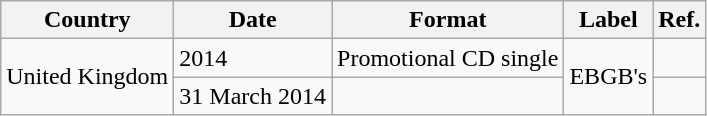<table class="wikitable plainrowheaders">
<tr>
<th scope="col">Country</th>
<th scope="col">Date</th>
<th scope="col">Format</th>
<th scope="col">Label</th>
<th scope="col">Ref.</th>
</tr>
<tr>
<td rowspan="2">United Kingdom</td>
<td>2014</td>
<td>Promotional CD single</td>
<td rowspan="2">EBGB's</td>
<td></td>
</tr>
<tr>
<td>31 March 2014</td>
<td></td>
<td></td>
</tr>
</table>
